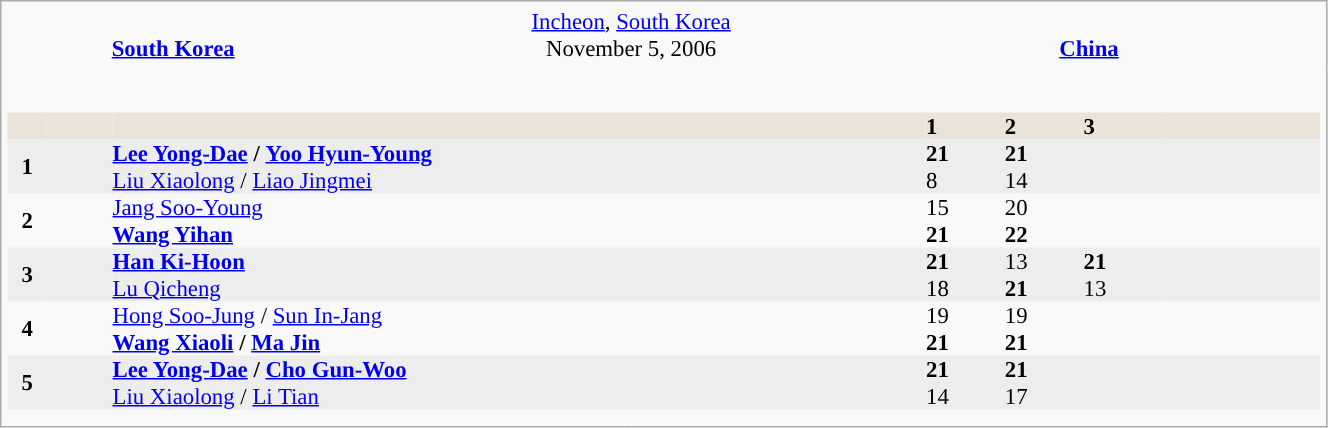<table class="vcard collapsed collapsible" cellpadding="4" cellspacing="0" style="margin-bottom:-1px; border-collapse:collapse; background:#f9f9f9; border:1px #aaa solid; font-size:95%; width:70%; table-layout:fixed;">
<tr>
<td style="vertical-align:bottom; text-align:center; font-weight:bold; width:25%"><br><a href='#'>South Korea</a><br></td>
<td colspan=2 style="text-align:center;"><a href='#'>Incheon</a>, <a href='#'>South Korea</a><br>November 5, 2006</td>
<td style="vertical-align:bottom; text-align:center; font-weight:bold; width:25%"><br><a href='#'>China</a><br></td>
<th width=4% style="vertical-align:bottom;"></th>
</tr>
<tr>
<td colspan=5><br><table cellpadding="0" cellspacing="0" style="margin: 0.5em 1em 0.5em 0; background: #f9f9f9; table-layout:fixed" width=100%>
<tr style="text-align:left;background-color:#EAE3D8;">
<th width=3%></th>
<th></th>
<th width=62%></th>
<th width=6%>1</th>
<th width=6%>2</th>
<th width=6%>3</th>
<th width=12%></th>
</tr>
<tr>
</tr>
<tr style="background-color:#ededed;">
<th>1</th>
<td><br></td>
<td><strong><a href='#'>Lee Yong-Dae</a> / <a href='#'>Yoo Hyun-Young</a></strong><br><a href='#'>Liu Xiaolong</a> / <a href='#'>Liao Jingmei</a></td>
<td><strong>21 </strong> <br> 8</td>
<td><strong>21 </strong> <br> 14</td>
<td> </td>
<td style="text-align:center;"><strong> </strong></td>
</tr>
<tr>
<th>2</th>
<td><br></td>
<td><a href='#'>Jang Soo-Young</a><br><strong><a href='#'>Wang Yihan</a></strong></td>
<td>15 <br> <strong>21 </strong></td>
<td>20 <br> <strong>22 </strong></td>
<td> </td>
<td style="text-align:center;"><strong> </strong></td>
</tr>
<tr style="background-color:#ededed;">
<th>3</th>
<td><br></td>
<td><strong><a href='#'>Han Ki-Hoon</a></strong><br><a href='#'>Lu Qicheng</a></td>
<td><strong>21 </strong> <br> 18</td>
<td>13 <br> <strong>21 </strong></td>
<td><strong>21 </strong> <br> 13</td>
<td style="text-align:center;"><strong> </strong></td>
</tr>
<tr>
<th>4</th>
<td><br></td>
<td><a href='#'>Hong Soo-Jung</a> / <a href='#'>Sun In-Jang</a><br><strong><a href='#'>Wang Xiaoli</a> / <a href='#'>Ma Jin</a></strong></td>
<td>19 <br> <strong>21 </strong></td>
<td>19 <br> <strong>21 </strong></td>
<td> </td>
<td style="text-align:center;"><strong> </strong></td>
</tr>
<tr style="background-color:#ededed; |">
<th>5</th>
<td><br></td>
<td><strong><a href='#'>Lee Yong-Dae</a> / <a href='#'>Cho Gun-Woo</a></strong><br><a href='#'>Liu Xiaolong</a> / <a href='#'>Li Tian</a></td>
<td><strong>21 </strong> <br> 14</td>
<td><strong>21 </strong> <br> 17</td>
<td> </td>
<td style="text-align:center;"><strong> </strong></td>
</tr>
</table>
</td>
</tr>
</table>
